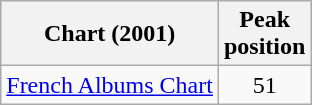<table class="wikitable">
<tr>
<th>Chart (2001)</th>
<th>Peak<br>position</th>
</tr>
<tr>
<td style="text-align:left;"><a href='#'>French Albums Chart</a></td>
<td style="text-align:center;">51</td>
</tr>
</table>
